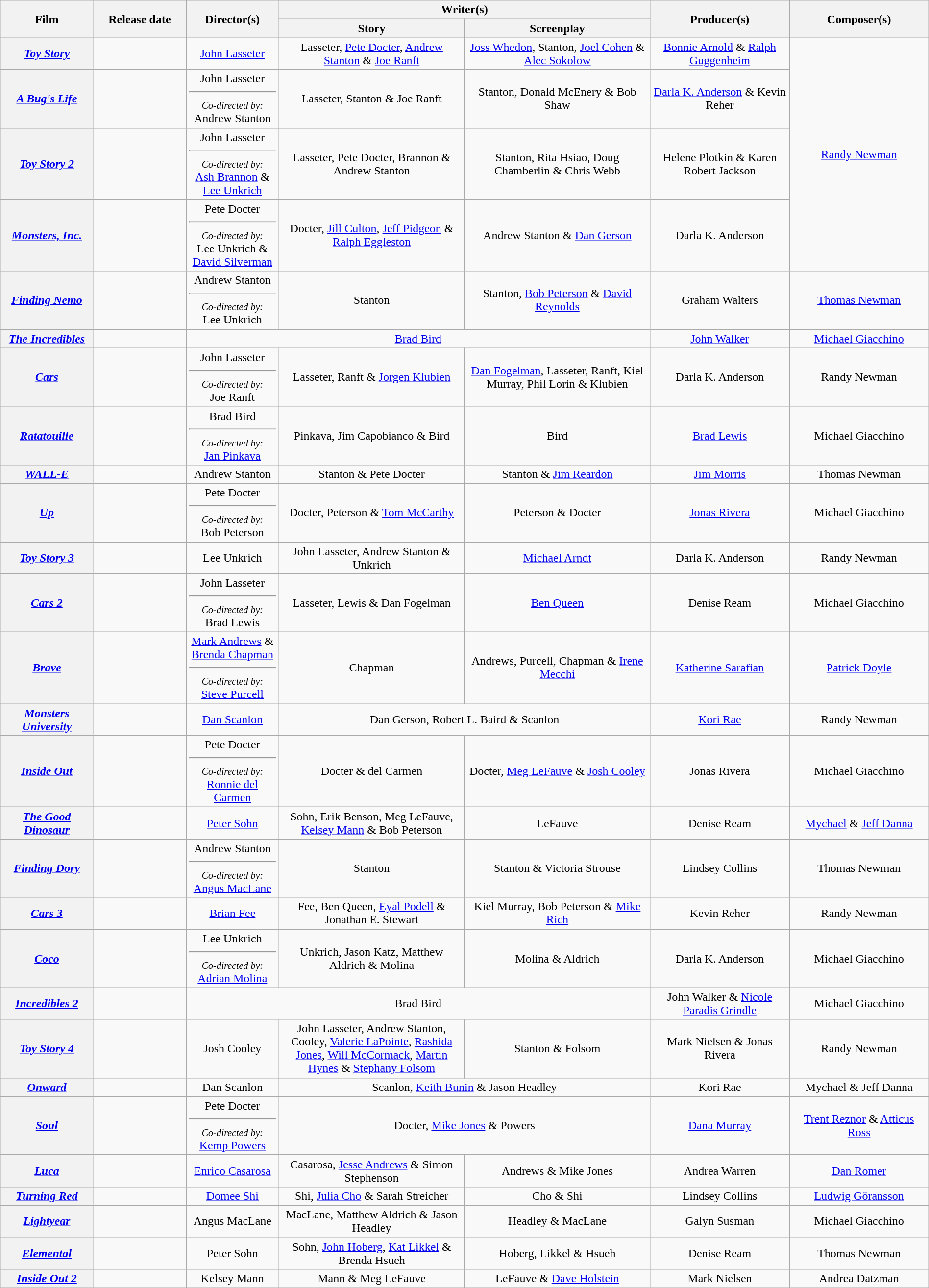<table class="wikitable plainrowheaders sortable" style="text-align:center; margin=auto; width:100%;">
<tr>
<th rowspan="2" width="10%">Film</th>
<th rowspan="2" width="10%">Release date</th>
<th rowspan="2" width="10%">Director(s)</th>
<th colspan="2" width="40%">Writer(s)</th>
<th rowspan="2" width="15%">Producer(s)</th>
<th rowspan="2" width="15%">Composer(s)</th>
</tr>
<tr>
<th width="20%">Story</th>
<th width="20%">Screenplay</th>
</tr>
<tr>
<th scope="row" style="text-align:center;"><em><a href='#'>Toy Story</a></em></th>
<td></td>
<td><a href='#'>John Lasseter</a></td>
<td>Lasseter, <a href='#'>Pete Docter</a>, <a href='#'>Andrew Stanton</a> & <a href='#'>Joe Ranft</a></td>
<td><a href='#'>Joss Whedon</a>, Stanton, <a href='#'>Joel Cohen</a> & <a href='#'>Alec Sokolow</a></td>
<td><a href='#'>Bonnie Arnold</a> & <a href='#'>Ralph Guggenheim</a></td>
<td rowspan="4"><a href='#'>Randy Newman</a></td>
</tr>
<tr>
<th scope="row" style="text-align:center;"><em><a href='#'>A Bug's Life</a></em></th>
<td></td>
<td>John Lasseter<hr><small><em>Co-directed by:</em></small><br>Andrew Stanton</td>
<td>Lasseter, Stanton & Joe Ranft</td>
<td>Stanton, Donald McEnery & Bob Shaw</td>
<td><a href='#'>Darla K. Anderson</a> & Kevin Reher</td>
</tr>
<tr>
<th scope="row" style="text-align:center;"><em><a href='#'>Toy Story 2</a></em></th>
<td></td>
<td>John Lasseter<hr><small><em>Co-directed by:</em></small><br><a href='#'>Ash Brannon</a> & <a href='#'>Lee Unkrich</a></td>
<td>Lasseter, Pete Docter, Brannon & Andrew Stanton</td>
<td>Stanton, Rita Hsiao, Doug Chamberlin & Chris Webb</td>
<td>Helene Plotkin & Karen Robert Jackson</td>
</tr>
<tr>
<th scope="row" style="text-align:center;"><em><a href='#'>Monsters, Inc.</a></em></th>
<td></td>
<td>Pete Docter<hr><small><em>Co-directed by:</em></small><br>Lee Unkrich & <a href='#'>David Silverman</a></td>
<td>Docter, <a href='#'>Jill Culton</a>, <a href='#'>Jeff Pidgeon</a> & <a href='#'>Ralph Eggleston</a></td>
<td>Andrew Stanton & <a href='#'>Dan Gerson</a></td>
<td>Darla K. Anderson</td>
</tr>
<tr>
<th scope="row" style="text-align:center;"><em><a href='#'>Finding Nemo</a></em></th>
<td></td>
<td>Andrew Stanton<hr><small><em>Co-directed by:</em></small><br>Lee Unkrich</td>
<td>Stanton</td>
<td>Stanton, <a href='#'>Bob Peterson</a> & <a href='#'>David Reynolds</a></td>
<td>Graham Walters</td>
<td><a href='#'>Thomas Newman</a></td>
</tr>
<tr>
<th scope="row" style="text-align:center;"><em><a href='#'>The Incredibles</a></em></th>
<td></td>
<td colspan="3"><a href='#'>Brad Bird</a></td>
<td><a href='#'>John Walker</a></td>
<td><a href='#'>Michael Giacchino</a></td>
</tr>
<tr>
<th scope="row" style="text-align:center;"><em><a href='#'>Cars</a></em></th>
<td></td>
<td>John Lasseter<hr><small><em>Co-directed by:</em></small><br>Joe Ranft</td>
<td>Lasseter, Ranft & <a href='#'>Jorgen Klubien</a></td>
<td><a href='#'>Dan Fogelman</a>, Lasseter, Ranft, Kiel Murray, Phil Lorin & Klubien</td>
<td>Darla K. Anderson</td>
<td>Randy Newman</td>
</tr>
<tr>
<th scope="row" style="text-align:center;"><em><a href='#'>Ratatouille</a></em></th>
<td></td>
<td>Brad Bird<hr><small><em>Co-directed by:</em></small><br><a href='#'>Jan Pinkava</a></td>
<td>Pinkava, Jim Capobianco & Bird</td>
<td>Bird</td>
<td><a href='#'>Brad Lewis</a></td>
<td>Michael Giacchino</td>
</tr>
<tr>
<th scope="row" style="text-align:center;"><em><a href='#'>WALL-E</a></em></th>
<td></td>
<td>Andrew Stanton</td>
<td>Stanton & Pete Docter</td>
<td>Stanton & <a href='#'>Jim Reardon</a></td>
<td><a href='#'>Jim Morris</a></td>
<td>Thomas Newman</td>
</tr>
<tr>
<th scope="row" style="text-align:center;"><em><a href='#'>Up</a></em></th>
<td></td>
<td>Pete Docter<hr><small><em>Co-directed by:</em></small><br>Bob Peterson</td>
<td>Docter, Peterson & <a href='#'>Tom McCarthy</a></td>
<td>Peterson & Docter</td>
<td><a href='#'>Jonas Rivera</a></td>
<td>Michael Giacchino</td>
</tr>
<tr>
<th scope="row" style="text-align:center;"><em><a href='#'>Toy Story 3</a></em></th>
<td></td>
<td>Lee Unkrich</td>
<td>John Lasseter, Andrew Stanton & Unkrich</td>
<td><a href='#'>Michael Arndt</a></td>
<td>Darla K. Anderson</td>
<td>Randy Newman</td>
</tr>
<tr>
<th scope="row" style="text-align:center;"><em><a href='#'>Cars 2</a></em></th>
<td></td>
<td>John Lasseter<hr><small><em>Co-directed by:</em></small><br>Brad Lewis</td>
<td>Lasseter, Lewis & Dan Fogelman</td>
<td><a href='#'>Ben Queen</a></td>
<td>Denise Ream</td>
<td>Michael Giacchino</td>
</tr>
<tr>
<th scope="row" style="text-align:center;"><em><a href='#'>Brave</a></em></th>
<td></td>
<td><a href='#'>Mark Andrews</a> & <a href='#'>Brenda Chapman</a><hr><small><em>Co-directed by:</em></small><br><a href='#'>Steve Purcell</a></td>
<td>Chapman</td>
<td>Andrews, Purcell, Chapman & <a href='#'>Irene Mecchi</a></td>
<td><a href='#'>Katherine Sarafian</a></td>
<td><a href='#'>Patrick Doyle</a></td>
</tr>
<tr>
<th scope="row" style="text-align:center;"><em><a href='#'>Monsters University</a></em></th>
<td></td>
<td><a href='#'>Dan Scanlon</a></td>
<td colspan="2">Dan Gerson, Robert L. Baird & Scanlon</td>
<td><a href='#'>Kori Rae</a></td>
<td>Randy Newman</td>
</tr>
<tr>
<th scope="row" style="text-align:center;"><em><a href='#'>Inside Out</a></em></th>
<td></td>
<td>Pete Docter<hr><small><em>Co-directed by:</em></small><br><a href='#'>Ronnie del Carmen</a></td>
<td>Docter & del Carmen</td>
<td>Docter, <a href='#'>Meg LeFauve</a> & <a href='#'>Josh Cooley</a></td>
<td>Jonas Rivera</td>
<td>Michael Giacchino</td>
</tr>
<tr>
<th scope="row" style="text-align:center;"><em><a href='#'>The Good Dinosaur</a></em></th>
<td></td>
<td><a href='#'>Peter Sohn</a></td>
<td>Sohn, Erik Benson, Meg LeFauve, <a href='#'>Kelsey Mann</a> & Bob Peterson</td>
<td>LeFauve</td>
<td>Denise Ream</td>
<td><a href='#'>Mychael</a> & <a href='#'>Jeff Danna</a></td>
</tr>
<tr>
<th scope="row" style="text-align:center;"><em><a href='#'>Finding Dory</a></em></th>
<td></td>
<td>Andrew Stanton<hr><small><em>Co-directed by:</em></small><br><a href='#'>Angus MacLane</a></td>
<td>Stanton</td>
<td>Stanton & Victoria Strouse</td>
<td>Lindsey Collins</td>
<td>Thomas Newman</td>
</tr>
<tr>
<th scope="row" style="text-align:center;"><em><a href='#'>Cars 3</a></em></th>
<td></td>
<td><a href='#'>Brian Fee</a></td>
<td>Fee, Ben Queen, <a href='#'>Eyal Podell</a> & Jonathan E. Stewart</td>
<td>Kiel Murray, Bob Peterson & <a href='#'>Mike Rich</a></td>
<td>Kevin Reher</td>
<td>Randy Newman</td>
</tr>
<tr>
<th scope="row" style="text-align:center;"><em><a href='#'>Coco</a></em></th>
<td></td>
<td>Lee Unkrich<hr><small><em>Co-directed by:</em></small><br><a href='#'>Adrian Molina</a></td>
<td>Unkrich, Jason Katz, Matthew Aldrich & Molina</td>
<td>Molina & Aldrich</td>
<td>Darla K. Anderson</td>
<td>Michael Giacchino</td>
</tr>
<tr>
<th scope="row" style="text-align:center;"><em><a href='#'>Incredibles 2</a></em></th>
<td></td>
<td colspan="3">Brad Bird</td>
<td>John Walker & <a href='#'>Nicole Paradis Grindle</a></td>
<td>Michael Giacchino</td>
</tr>
<tr>
<th scope="row" style="text-align:center;"><em><a href='#'>Toy Story 4</a></em></th>
<td></td>
<td>Josh Cooley</td>
<td>John Lasseter, Andrew Stanton, Cooley, <a href='#'>Valerie LaPointe</a>, <a href='#'>Rashida Jones</a>, <a href='#'>Will McCormack</a>, <a href='#'>Martin Hynes</a> & <a href='#'>Stephany Folsom</a></td>
<td>Stanton & Folsom</td>
<td>Mark Nielsen & Jonas Rivera</td>
<td>Randy Newman</td>
</tr>
<tr>
<th scope="row" style="text-align:center;"><em><a href='#'>Onward</a></em></th>
<td></td>
<td>Dan Scanlon</td>
<td colspan="2">Scanlon, <a href='#'>Keith Bunin</a> & Jason Headley</td>
<td>Kori Rae</td>
<td>Mychael & Jeff Danna</td>
</tr>
<tr>
<th scope="row" style="text-align:center;"><em><a href='#'>Soul</a></em></th>
<td></td>
<td>Pete Docter<hr><small><em>Co-directed by:</em></small><br><a href='#'>Kemp Powers</a></td>
<td colspan="2">Docter, <a href='#'>Mike Jones</a> & Powers</td>
<td><a href='#'>Dana Murray</a></td>
<td><a href='#'>Trent Reznor</a> & <a href='#'>Atticus Ross</a></td>
</tr>
<tr>
<th scope="row" style="text-align:center;"><em><a href='#'>Luca</a></em></th>
<td></td>
<td><a href='#'>Enrico Casarosa</a></td>
<td>Casarosa, <a href='#'>Jesse Andrews</a> & Simon Stephenson</td>
<td>Andrews & Mike Jones</td>
<td>Andrea Warren</td>
<td><a href='#'>Dan Romer</a></td>
</tr>
<tr>
<th scope="row" style="text-align:center;"><em><a href='#'>Turning Red</a></em></th>
<td></td>
<td><a href='#'>Domee Shi</a></td>
<td>Shi, <a href='#'>Julia Cho</a> & Sarah Streicher</td>
<td>Cho & Shi</td>
<td>Lindsey Collins</td>
<td><a href='#'>Ludwig Göransson</a></td>
</tr>
<tr>
<th scope="row" style="text-align:center;"><em><a href='#'>Lightyear</a></em></th>
<td></td>
<td>Angus MacLane</td>
<td>MacLane, Matthew Aldrich & Jason Headley</td>
<td>Headley & MacLane</td>
<td>Galyn Susman</td>
<td>Michael Giacchino</td>
</tr>
<tr>
<th scope="row" style="text-align:center;"><em><a href='#'>Elemental</a></em></th>
<td></td>
<td>Peter Sohn</td>
<td>Sohn, <a href='#'>John Hoberg</a>, <a href='#'>Kat Likkel</a> & Brenda Hsueh</td>
<td>Hoberg, Likkel & Hsueh</td>
<td>Denise Ream</td>
<td>Thomas Newman</td>
</tr>
<tr>
<th scope="row" style="text-align:center;"><em><a href='#'>Inside Out 2</a></em></th>
<td></td>
<td>Kelsey Mann</td>
<td>Mann & Meg LeFauve</td>
<td>LeFauve & <a href='#'>Dave Holstein</a></td>
<td>Mark Nielsen</td>
<td>Andrea Datzman</td>
</tr>
</table>
